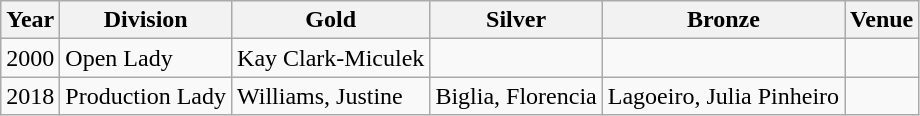<table class="wikitable sortable" style="text-align: left;">
<tr>
<th>Year</th>
<th>Division</th>
<th> Gold</th>
<th> Silver</th>
<th> Bronze</th>
<th>Venue</th>
</tr>
<tr>
<td>2000</td>
<td>Open Lady</td>
<td> Kay Clark-Miculek</td>
<td></td>
<td></td>
<td></td>
</tr>
<tr>
<td>2018</td>
<td>Production Lady</td>
<td> Williams, Justine</td>
<td>Biglia, Florencia</td>
<td>Lagoeiro, Julia Pinheiro</td>
<td></td>
</tr>
</table>
